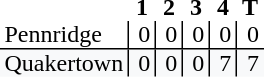<table style="border-collapse: collapse;">
<tr>
<th style="text-align: left;"></th>
<th style="text-align: center; padding: 0px 3px 0px 3px; width:12px;">1</th>
<th style="text-align: center; padding: 0px 3px 0px 3px; width:12px;">2</th>
<th style="text-align: center; padding: 0px 3px 0px 3px; width:12px;">3</th>
<th style="text-align: center; padding: 0px 3px 0px 3px; width:12px;">4</th>
<th style="text-align: center; padding: 0px 3px 0px 3px; width:12px;">T</th>
</tr>
<tr>
<td style="text-align: left; border-bottom: 1px solid black; padding: 0px 3px 0px 3px;">Pennridge</td>
<td style="border-left: 1px solid black; border-bottom: 1px solid black; text-align: right; padding: 0px 3px 0px 3px;">0</td>
<td style="border-left: 1px solid black; border-bottom: 1px solid black; text-align: right; padding: 0px 3px 0px 3px;">0</td>
<td style="border-left: 1px solid black; border-bottom: 1px solid black; text-align: right; padding: 0px 3px 0px 3px;">0</td>
<td style="border-left: 1px solid black; border-bottom: 1px solid black; text-align: right; padding: 0px 3px 0px 3px;">0</td>
<td style="border-left: 1px solid black; border-bottom: 1px solid black; text-align: right; padding: 0px 3px 0px 3px;">0</td>
</tr>
<tr>
<td style="background: #f8f9fa; text-align: left; padding: 0px 3px 0px 3px;">Quakertown</td>
<td style="background: #f8f9fa; border-left: 1px solid black; text-align: right; padding: 0px 3px 0px 3px;">0</td>
<td style="background: #f8f9fa; border-left: 1px solid black; text-align: right; padding: 0px 3px 0px 3px;">0</td>
<td style="background: #f8f9fa; border-left: 1px solid black; text-align: right; padding: 0px 3px 0px 3px;">0</td>
<td style="background: #f8f9fa; border-left: 1px solid black; text-align: right; padding: 0px 3px 0px 3px;">7</td>
<td style="background: #f8f9fa; border-left: 1px solid black; text-align: right; padding: 0px 3px 0px 3px;">7</td>
</tr>
</table>
